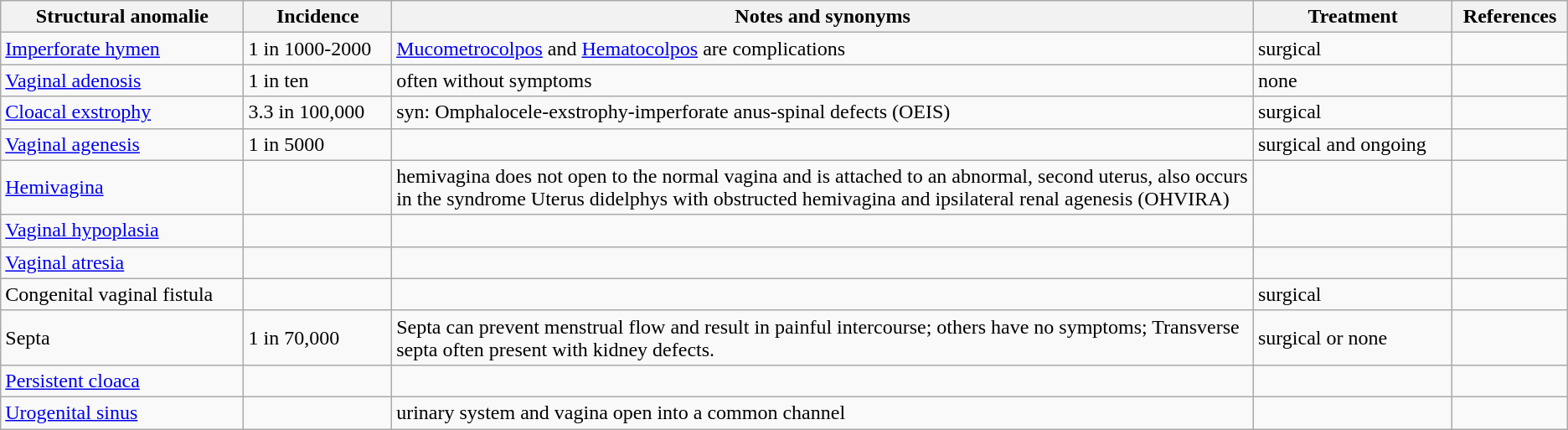<table class="wikitable">
<tr>
<th>Structural anomalie</th>
<th>Incidence</th>
<th width="55%">Notes and synonyms</th>
<th>Treatment</th>
<th>References</th>
</tr>
<tr>
<td><a href='#'>Imperforate hymen</a></td>
<td>1 in 1000-2000</td>
<td><a href='#'>Mucometrocolpos</a>  and <a href='#'>Hematocolpos</a> are complications</td>
<td>surgical</td>
<td></td>
</tr>
<tr>
<td><a href='#'>Vaginal adenosis</a></td>
<td>1 in ten</td>
<td>often without symptoms</td>
<td>none</td>
<td></td>
</tr>
<tr>
<td><a href='#'>Cloacal exstrophy</a></td>
<td>3.3 in 100,000</td>
<td>syn: Omphalocele-exstrophy-imperforate anus-spinal defects (OEIS)</td>
<td>surgical</td>
<td></td>
</tr>
<tr>
<td><a href='#'>Vaginal agenesis</a></td>
<td>1 in 5000</td>
<td></td>
<td>surgical and ongoing</td>
<td></td>
</tr>
<tr>
<td><a href='#'>Hemivagina</a></td>
<td></td>
<td>hemivagina does not open to the normal vagina and is attached to an abnormal, second uterus, also occurs in the syndrome Uterus didelphys with obstructed hemivagina and ipsilateral renal agenesis (OHVIRA)</td>
<td></td>
<td></td>
</tr>
<tr>
<td><a href='#'>Vaginal hypoplasia</a></td>
<td></td>
<td></td>
<td></td>
<td></td>
</tr>
<tr>
<td><a href='#'>Vaginal atresia</a></td>
<td></td>
<td></td>
<td></td>
<td></td>
</tr>
<tr>
<td>Congenital  vaginal fistula</td>
<td></td>
<td></td>
<td>surgical</td>
<td></td>
</tr>
<tr>
<td>Septa</td>
<td>1 in 70,000</td>
<td>Septa can prevent menstrual flow and result in painful intercourse; others have no symptoms; Transverse septa often present with kidney defects.</td>
<td>surgical or none</td>
<td></td>
</tr>
<tr>
<td><a href='#'>Persistent cloaca</a></td>
<td></td>
<td></td>
<td></td>
<td></td>
</tr>
<tr>
<td><a href='#'>Urogenital sinus</a></td>
<td></td>
<td>urinary system and vagina open into a common channel</td>
<td></td>
<td></td>
</tr>
</table>
